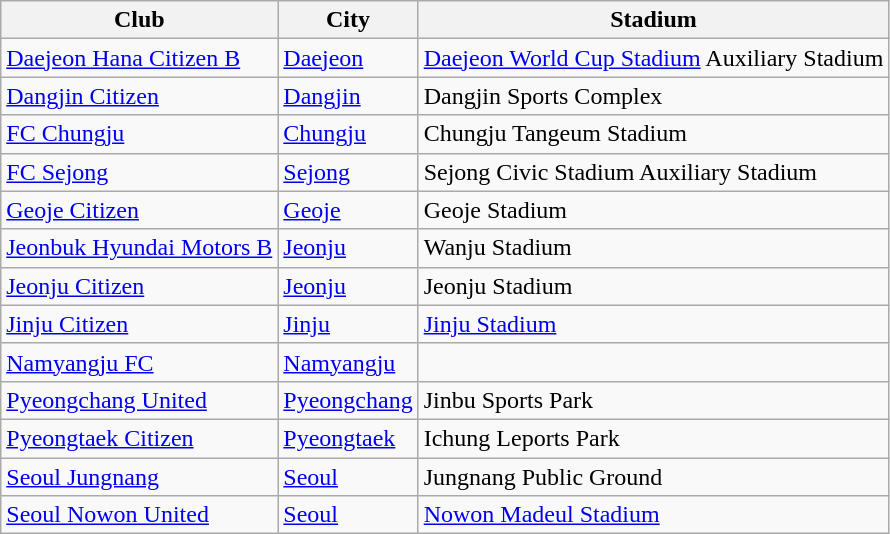<table class="wikitable">
<tr>
<th>Club</th>
<th>City</th>
<th>Stadium</th>
</tr>
<tr>
<td><a href='#'>Daejeon Hana Citizen B</a></td>
<td><a href='#'>Daejeon</a></td>
<td><a href='#'>Daejeon World Cup Stadium</a> Auxiliary Stadium</td>
</tr>
<tr>
<td><a href='#'>Dangjin Citizen</a></td>
<td><a href='#'>Dangjin</a></td>
<td>Dangjin Sports Complex</td>
</tr>
<tr>
<td><a href='#'>FC Chungju</a></td>
<td><a href='#'>Chungju</a></td>
<td>Chungju Tangeum Stadium</td>
</tr>
<tr>
<td><a href='#'>FC Sejong</a></td>
<td><a href='#'>Sejong</a></td>
<td>Sejong Civic Stadium Auxiliary Stadium</td>
</tr>
<tr>
<td><a href='#'>Geoje Citizen</a></td>
<td><a href='#'>Geoje</a></td>
<td>Geoje Stadium</td>
</tr>
<tr>
<td><a href='#'>Jeonbuk Hyundai Motors B</a></td>
<td><a href='#'>Jeonju</a></td>
<td>Wanju Stadium</td>
</tr>
<tr>
<td><a href='#'>Jeonju Citizen</a></td>
<td><a href='#'>Jeonju</a></td>
<td>Jeonju Stadium</td>
</tr>
<tr>
<td><a href='#'>Jinju Citizen</a></td>
<td><a href='#'>Jinju</a></td>
<td><a href='#'>Jinju Stadium</a></td>
</tr>
<tr>
<td><a href='#'>Namyangju FC</a></td>
<td><a href='#'>Namyangju</a></td>
<td></td>
</tr>
<tr>
<td><a href='#'>Pyeongchang United</a></td>
<td><a href='#'>Pyeongchang</a></td>
<td>Jinbu Sports Park</td>
</tr>
<tr>
<td><a href='#'>Pyeongtaek Citizen</a></td>
<td><a href='#'>Pyeongtaek</a></td>
<td>Ichung Leports Park</td>
</tr>
<tr>
<td><a href='#'>Seoul Jungnang</a></td>
<td><a href='#'>Seoul</a></td>
<td>Jungnang Public Ground</td>
</tr>
<tr>
<td><a href='#'>Seoul Nowon United</a></td>
<td><a href='#'>Seoul</a></td>
<td><a href='#'>Nowon Madeul Stadium</a></td>
</tr>
</table>
